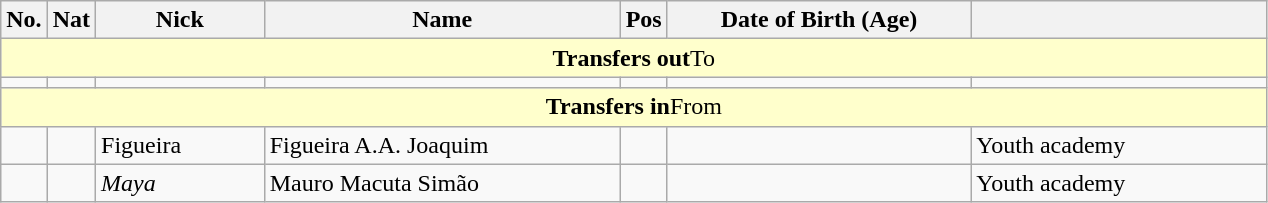<table class="wikitable ve-ce-branchNode ve-ce-tableNode">
<tr>
<th>No.</th>
<th>Nat</th>
<th width=105px>Nick</th>
<th width=230px>Name</th>
<th>Pos</th>
<th width=195px>Date of Birth (Age)</th>
<th width=190px></th>
</tr>
<tr bgcolor=#ffffcc>
<td align=center colspan=7><strong>Transfers out</strong>To</td>
</tr>
<tr>
<td></td>
<td></td>
<td></td>
<td></td>
<td></td>
<td></td>
<td></td>
</tr>
<tr bgcolor=#ffffcc>
<td align=center colspan=7><strong>Transfers in</strong>From</td>
</tr>
<tr>
<td></td>
<td></td>
<td>Figueira</td>
<td>Figueira A.A. Joaquim</td>
<td></td>
<td></td>
<td>Youth academy</td>
</tr>
<tr>
<td></td>
<td></td>
<td><em>Maya</em></td>
<td>Mauro Macuta Simão</td>
<td></td>
<td></td>
<td>Youth academy</td>
</tr>
</table>
